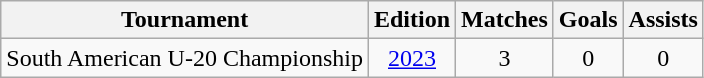<table class="wikitable">
<tr>
<th>Tournament</th>
<th>Edition</th>
<th>Matches</th>
<th>Goals</th>
<th>Assists</th>
</tr>
<tr align="center">
<td>South American U-20 Championship</td>
<td><a href='#'>2023</a></td>
<td>3</td>
<td>0</td>
<td>0</td>
</tr>
</table>
